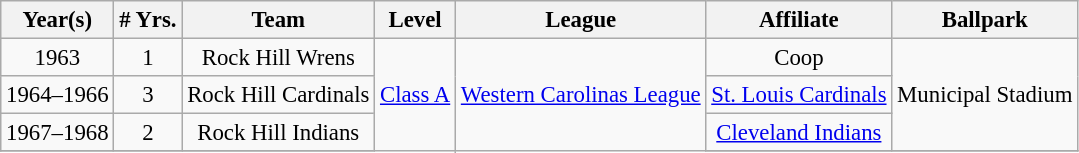<table class="wikitable" style="text-align:center; font-size: 95%;">
<tr>
<th>Year(s)</th>
<th># Yrs.</th>
<th>Team</th>
<th>Level</th>
<th>League</th>
<th>Affiliate</th>
<th>Ballpark</th>
</tr>
<tr>
<td>1963</td>
<td>1</td>
<td>Rock Hill Wrens</td>
<td rowspan=5><a href='#'>Class A</a></td>
<td rowspan=5><a href='#'>Western Carolinas League</a></td>
<td>Coop</td>
<td rowspan=3>Municipal Stadium</td>
</tr>
<tr>
<td>1964–1966</td>
<td>3</td>
<td>Rock Hill Cardinals</td>
<td><a href='#'>St. Louis Cardinals</a></td>
</tr>
<tr>
<td>1967–1968</td>
<td>2</td>
<td>Rock Hill Indians</td>
<td><a href='#'>Cleveland Indians</a></td>
</tr>
<tr>
</tr>
</table>
